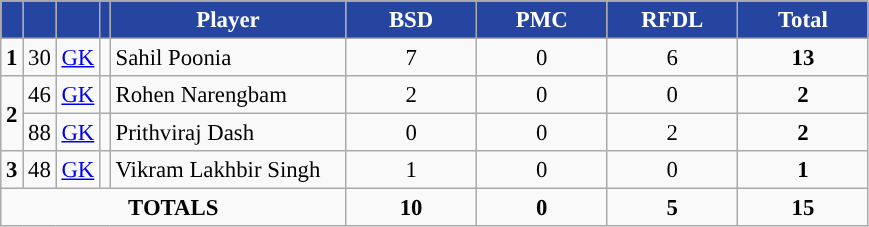<table class="wikitable" style="font-size: 95%; text-align: center;">
<tr>
<th rowspan="1" !width=15 style="background:#2545A0; color:#FFFFFF; "></th>
<th rowspan="1" !width=15 style="background:#2545A0; color:#FFFFFF; "></th>
<th rowspan="1" !width=15 style="background:#2545A0; color:#FFFFFF; "></th>
<th rowspan="1" !width=15 style="background:#2545A0; color:#FFFFFF; "></th>
<th width=150 style="background:#2545A0; color:#FFFFFF; ">Player</th>
<th width=80 style="background:#2545A0; color:#FFFFFF; ">BSD</th>
<th width=80 style="background:#2545A0; color:#FFFFFF; ">PMC</th>
<th width=80 style="background:#2545A0; color:#FFFFFF; ">RFDL</th>
<th width=80 style="background:#2545A0; color:#FFFFFF; ">Total</th>
</tr>
<tr>
<td><strong>1</strong></td>
<td>30</td>
<td><a href='#'>GK</a></td>
<td></td>
<td align=left>Sahil Poonia</td>
<td>7</td>
<td>0</td>
<td>6</td>
<td><strong>13</strong></td>
</tr>
<tr>
<td rowspan=2><strong>2</strong></td>
<td>46</td>
<td><a href='#'>GK</a></td>
<td></td>
<td align=left>Rohen Narengbam</td>
<td>2</td>
<td>0</td>
<td>0</td>
<td><strong>2</strong></td>
</tr>
<tr>
<td>88</td>
<td><a href='#'>GK</a></td>
<td></td>
<td align=left>Prithviraj Dash</td>
<td>0</td>
<td>0</td>
<td>2</td>
<td><strong>2</strong></td>
</tr>
<tr>
<td><strong>3</strong></td>
<td>48</td>
<td><a href='#'>GK</a></td>
<td></td>
<td align=left>Vikram Lakhbir Singh</td>
<td>1</td>
<td>0</td>
<td>0</td>
<td><strong>1</strong></td>
</tr>
<tr>
<td colspan="5"><strong>TOTALS</strong></td>
<td><strong>10</strong></td>
<td><strong>0</strong></td>
<td><strong>5</strong></td>
<td><strong>15</strong></td>
</tr>
</table>
